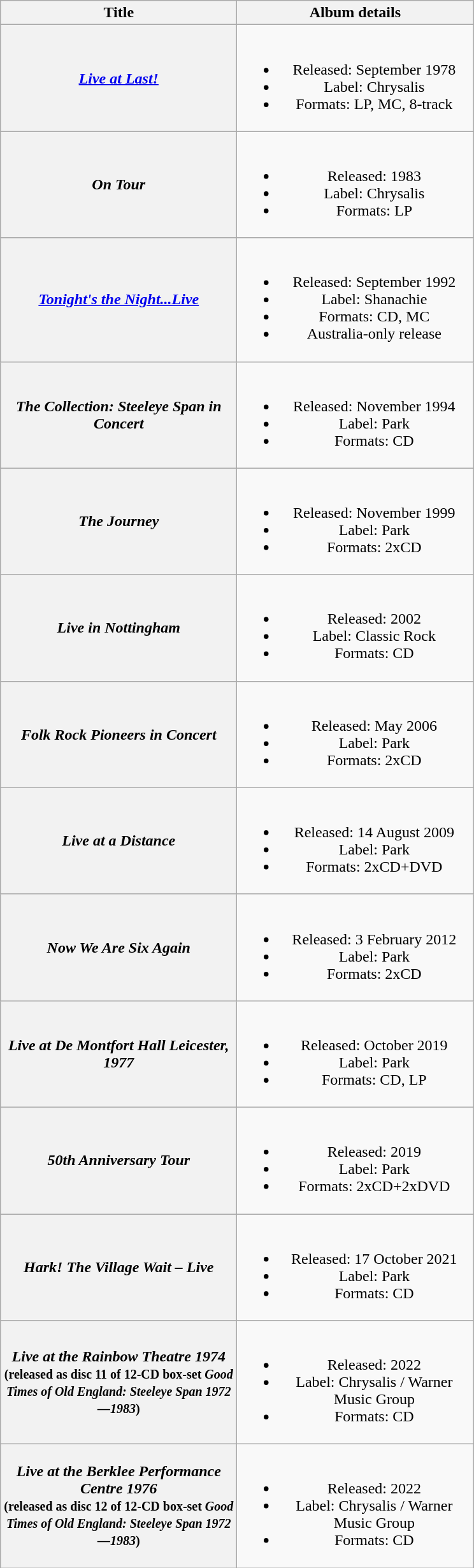<table class="wikitable plainrowheaders" style="text-align:center;">
<tr>
<th scope="col" style="width:15em;">Title</th>
<th scope="col" style="width:15em;">Album details</th>
</tr>
<tr>
<th scope="row"><em><a href='#'>Live at Last!</a></em></th>
<td><br><ul><li>Released: September 1978</li><li>Label: Chrysalis</li><li>Formats: LP, MC, 8-track</li></ul></td>
</tr>
<tr>
<th scope="row"><em>On Tour</em></th>
<td><br><ul><li>Released: 1983</li><li>Label: Chrysalis</li><li>Formats: LP</li></ul></td>
</tr>
<tr>
<th scope="row"><em><a href='#'>Tonight's the Night...Live</a></em></th>
<td><br><ul><li>Released: September 1992</li><li>Label: Shanachie</li><li>Formats: CD, MC</li><li>Australia-only release</li></ul></td>
</tr>
<tr>
<th scope="row"><em>The Collection: Steeleye Span in Concert</em></th>
<td><br><ul><li>Released: November 1994</li><li>Label: Park</li><li>Formats: CD</li></ul></td>
</tr>
<tr>
<th scope="row"><em>The Journey</em></th>
<td><br><ul><li>Released: November 1999</li><li>Label: Park</li><li>Formats: 2xCD</li></ul></td>
</tr>
<tr>
<th scope="row"><em>Live in Nottingham</em></th>
<td><br><ul><li>Released: 2002</li><li>Label: Classic Rock</li><li>Formats: CD</li></ul></td>
</tr>
<tr>
<th scope="row"><em>Folk Rock Pioneers in Concert</em></th>
<td><br><ul><li>Released: May 2006</li><li>Label: Park</li><li>Formats: 2xCD</li></ul></td>
</tr>
<tr>
<th scope="row"><em>Live at a Distance</em></th>
<td><br><ul><li>Released: 14 August 2009</li><li>Label: Park</li><li>Formats: 2xCD+DVD</li></ul></td>
</tr>
<tr>
<th scope="row"><em>Now We Are Six Again</em></th>
<td><br><ul><li>Released: 3 February 2012</li><li>Label: Park</li><li>Formats: 2xCD</li></ul></td>
</tr>
<tr>
<th scope="row"><em>Live at De Montfort Hall Leicester, 1977</em></th>
<td><br><ul><li>Released: October 2019</li><li>Label: Park</li><li>Formats: CD, LP</li></ul></td>
</tr>
<tr>
<th scope="row"><em>50th Anniversary Tour</em></th>
<td><br><ul><li>Released: 2019</li><li>Label: Park</li><li>Formats: 2xCD+2xDVD</li></ul></td>
</tr>
<tr>
<th scope="row"><em>Hark! The Village Wait – Live</em></th>
<td><br><ul><li>Released: 17 October 2021</li><li>Label: Park</li><li>Formats: CD</li></ul></td>
</tr>
<tr>
<th scope="row"><em>Live at the Rainbow Theatre 1974</em><br><small>(released as disc 11 of 12-CD box-set <em>Good Times of Old England: Steeleye Span 1972—1983</em>)</small></th>
<td><br><ul><li>Released: 2022</li><li>Label: Chrysalis / Warner Music Group</li><li>Formats: CD</li></ul></td>
</tr>
<tr>
<th scope="row"><em>Live at the Berklee Performance Centre 1976</em><br><small>(released as disc 12 of 12-CD box-set <em>Good Times of Old England: Steeleye Span 1972—1983</em>)</small></th>
<td><br><ul><li>Released: 2022</li><li>Label: Chrysalis / Warner Music Group</li><li>Formats: CD</li></ul></td>
</tr>
</table>
